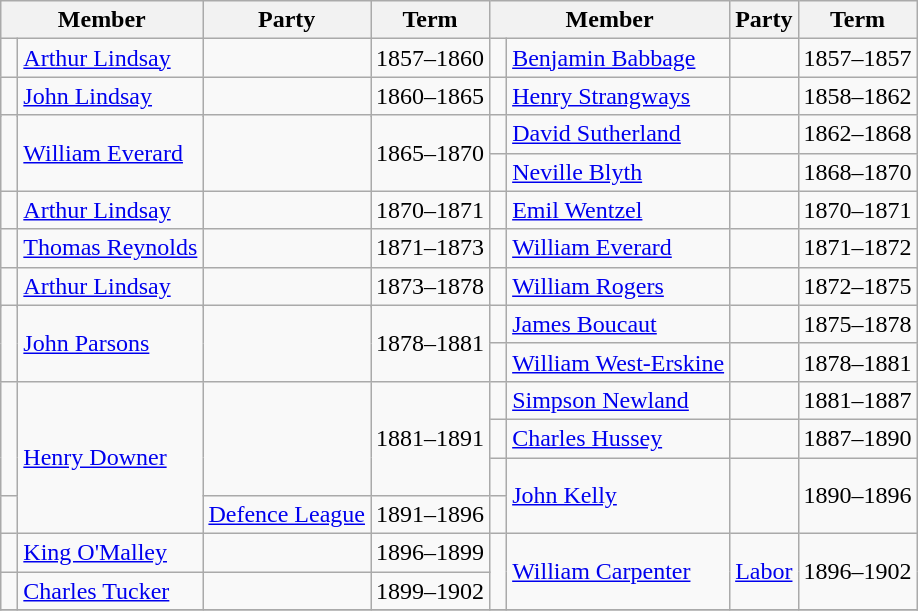<table class="wikitable">
<tr>
<th colspan=2>Member</th>
<th>Party</th>
<th>Term</th>
<th colspan=2>Member</th>
<th>Party</th>
<th>Term</th>
</tr>
<tr>
<td rowspan=2 > </td>
<td rowspan=2><a href='#'>Arthur Lindsay</a></td>
<td rowspan=2></td>
<td rowspan=2>1857–1860</td>
<td> </td>
<td><a href='#'>Benjamin Babbage</a></td>
<td></td>
<td>1857–1857</td>
</tr>
<tr>
<td rowspan=2 > </td>
<td rowspan=2><a href='#'>Henry Strangways</a></td>
<td rowspan=2></td>
<td rowspan=2>1858–1862</td>
</tr>
<tr>
<td rowspan=2 > </td>
<td rowspan=2><a href='#'>John Lindsay</a></td>
<td rowspan=2></td>
<td rowspan=2>1860–1865</td>
</tr>
<tr>
<td rowspan=2 > </td>
<td rowspan=2><a href='#'>David Sutherland</a></td>
<td rowspan=2></td>
<td rowspan=2>1862–1868</td>
</tr>
<tr>
<td rowspan=2 > </td>
<td rowspan=2><a href='#'>William Everard</a></td>
<td rowspan=2></td>
<td rowspan=2>1865–1870</td>
</tr>
<tr>
<td> </td>
<td><a href='#'>Neville Blyth</a></td>
<td></td>
<td>1868–1870</td>
</tr>
<tr>
<td> </td>
<td><a href='#'>Arthur Lindsay</a></td>
<td></td>
<td>1870–1871</td>
<td> </td>
<td><a href='#'>Emil Wentzel</a></td>
<td></td>
<td>1870–1871</td>
</tr>
<tr>
<td rowspan=2 > </td>
<td rowspan=2><a href='#'>Thomas Reynolds</a></td>
<td rowspan=2></td>
<td rowspan=2>1871–1873</td>
<td> </td>
<td><a href='#'>William Everard</a></td>
<td></td>
<td>1871–1872</td>
</tr>
<tr>
<td rowspan=2 > </td>
<td rowspan=2><a href='#'>William Rogers</a></td>
<td rowspan=2></td>
<td rowspan=2>1872–1875</td>
</tr>
<tr>
<td rowspan=2 > </td>
<td rowspan=2><a href='#'>Arthur Lindsay</a></td>
<td rowspan=2></td>
<td rowspan=2>1873–1878</td>
</tr>
<tr>
<td rowspan=2 > </td>
<td rowspan=2><a href='#'>James Boucaut</a></td>
<td rowspan=2></td>
<td rowspan=2>1875–1878</td>
</tr>
<tr>
<td rowspan=2 > </td>
<td rowspan=2><a href='#'>John Parsons</a></td>
<td rowspan=2></td>
<td rowspan=2>1878–1881</td>
</tr>
<tr>
<td> </td>
<td><a href='#'>William West-Erskine</a></td>
<td></td>
<td>1878–1881</td>
</tr>
<tr>
<td rowspan=3 > </td>
<td rowspan=4><a href='#'>Henry Downer</a></td>
<td rowspan=3></td>
<td rowspan=3>1881–1891</td>
<td> </td>
<td><a href='#'>Simpson Newland</a></td>
<td></td>
<td>1881–1887</td>
</tr>
<tr>
<td> </td>
<td><a href='#'>Charles Hussey</a></td>
<td></td>
<td>1887–1890</td>
</tr>
<tr>
<td> </td>
<td rowspan=2><a href='#'>John Kelly</a></td>
<td rowspan=2></td>
<td rowspan=2>1890–1896</td>
</tr>
<tr>
<td> </td>
<td><a href='#'>Defence League</a></td>
<td>1891–1896</td>
<td> </td>
</tr>
<tr>
<td> </td>
<td><a href='#'>King O'Malley</a></td>
<td></td>
<td>1896–1899</td>
<td rowspan=2 > </td>
<td rowspan=2><a href='#'>William Carpenter</a></td>
<td rowspan=2><a href='#'>Labor</a></td>
<td rowspan=2>1896–1902</td>
</tr>
<tr>
<td> </td>
<td><a href='#'>Charles Tucker</a></td>
<td></td>
<td>1899–1902</td>
</tr>
<tr>
</tr>
</table>
